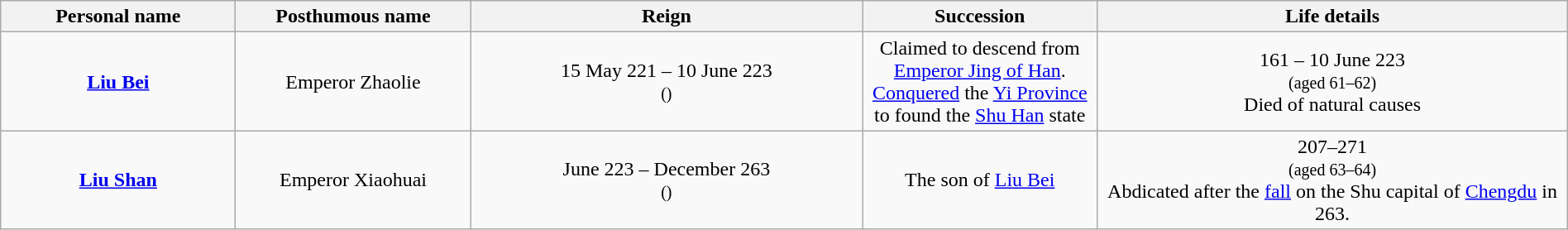<table class="wikitable plainrowheaders" style="text-align:center; width:100%;">
<tr>
<th scope="col" width="15%">Personal name</th>
<th scope="col" width="15%">Posthumous name</th>
<th scope="col" width="25%">Reign</th>
<th scope="col" width="15%">Succession</th>
<th scope="col" width="30%">Life details</th>
</tr>
<tr>
<td><strong><a href='#'>Liu Bei</a></strong><br></td>
<td>Emperor Zhaolie<br></td>
<td>15 May 221 – 10 June 223<br><small>()</small><br><small></small></td>
<td>Claimed to descend from <a href='#'>Emperor Jing of Han</a>. <a href='#'>Conquered</a> the <a href='#'>Yi Province</a> to found the <a href='#'>Shu Han</a> state</td>
<td>161 – 10 June 223<br><small>(aged 61–62)</small><br>Died of natural causes</td>
</tr>
<tr>
<td><strong><a href='#'>Liu Shan</a></strong><br></td>
<td>Emperor Xiaohuai<br></td>
<td>June 223 – December 263<br><small>()</small><br><small></small></td>
<td>The son of <a href='#'>Liu Bei</a></td>
<td>207–271<br><small>(aged 63–64)</small><br>Abdicated after the <a href='#'>fall</a> on the Shu capital of <a href='#'>Chengdu</a> in 263.</td>
</tr>
</table>
